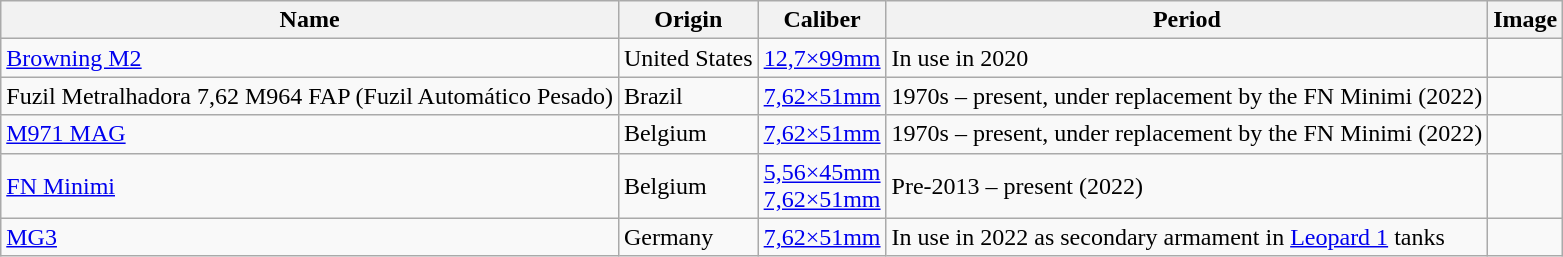<table class="wikitable mw-collapsible mw-collapsed">
<tr>
<th>Name</th>
<th>Origin</th>
<th>Caliber</th>
<th>Period</th>
<th>Image</th>
</tr>
<tr>
<td><a href='#'>Browning M2</a></td>
<td>United States</td>
<td><a href='#'>12,7×99mm</a></td>
<td>In use in 2020</td>
<td></td>
</tr>
<tr>
<td>Fuzil Metralhadora 7,62 M964 FAP (Fuzil Automático Pesado)</td>
<td>Brazil</td>
<td><a href='#'>7,62×51mm</a></td>
<td>1970s – present, under replacement by the FN Minimi (2022)</td>
<td></td>
</tr>
<tr>
<td><a href='#'>M971 MAG</a></td>
<td>Belgium</td>
<td><a href='#'>7,62×51mm</a></td>
<td>1970s – present, under replacement by the FN Minimi (2022)</td>
<td></td>
</tr>
<tr>
<td><a href='#'>FN Minimi</a></td>
<td>Belgium</td>
<td><a href='#'>5,56×45mm</a><br><a href='#'>7,62×51mm</a></td>
<td>Pre-2013 – present (2022)</td>
<td></td>
</tr>
<tr>
<td><a href='#'>MG3</a></td>
<td>Germany</td>
<td><a href='#'>7,62×51mm</a></td>
<td>In use in 2022 as secondary armament in <a href='#'>Leopard 1</a> tanks </td>
<td></td>
</tr>
</table>
